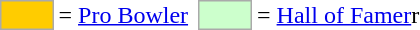<table>
<tr>
<td style="background-color:#FFCC00; border:1px solid #aaaaaa; width:2em;"></td>
<td>= <a href='#'>Pro Bowler</a> </td>
<td></td>
<td style="background-color:#CCFFCC; border:1px solid #aaaaaa; width:2em;"></td>
<td>= <a href='#'>Hall of Famer</a>r</td>
</tr>
</table>
